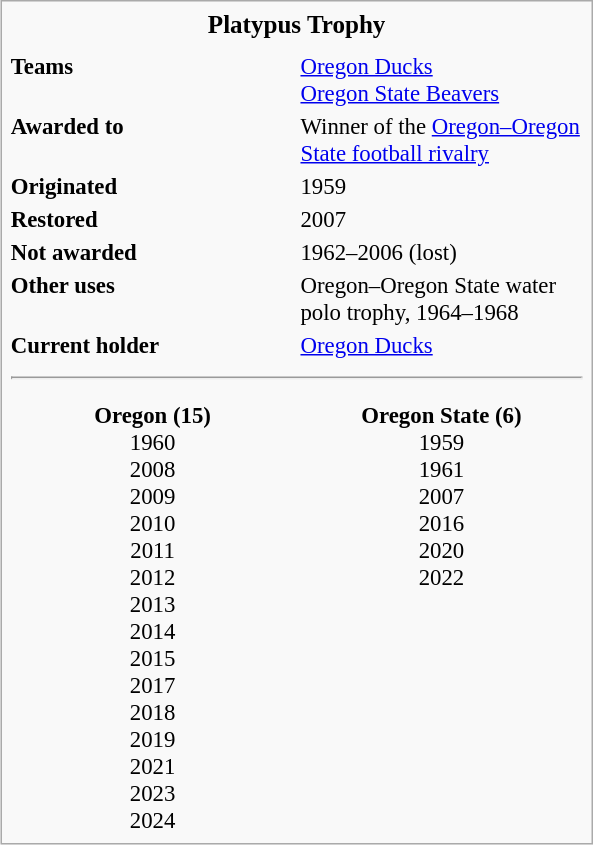<table class="infobox" style="width: 26em; font-size: 95%;">
<tr>
<td colspan="2" style="text-align: center; font-size: 110%;"><strong>Platypus Trophy</strong></td>
</tr>
<tr>
<td colspan="2" style="text-align: center;"></td>
</tr>
<tr>
<td><strong>Teams</strong></td>
<td><a href='#'>Oregon Ducks</a><br><a href='#'>Oregon State Beavers</a></td>
</tr>
<tr>
<td><strong>Awarded to</strong></td>
<td>Winner of the <a href='#'>Oregon–Oregon State football rivalry </a></td>
</tr>
<tr>
<td><strong>Originated</strong></td>
<td>1959</td>
</tr>
<tr>
<td><strong>Restored</strong></td>
<td>2007</td>
</tr>
<tr>
<td><strong>Not awarded</strong></td>
<td>1962–2006 (lost)</td>
</tr>
<tr>
<td><strong>Other uses</strong></td>
<td>Oregon–Oregon State water polo trophy, 1964–1968</td>
</tr>
<tr>
<td><strong>Current holder</strong></td>
<td><a href='#'>Oregon Ducks</a></td>
</tr>
<tr>
<td colspan="2" align="center"><hr></td>
</tr>
<tr>
<td align="center" style="width:13em"></td>
<td align="center" style="width:13em"></td>
</tr>
<tr>
<td align="center"><strong>Oregon (15)</strong><br>1960<br>2008<br>2009<br>2010<br>2011<br>2012<br>2013<br>2014<br>2015<br>2017<br>2018<br>2019<br>2021<br>2023<br>2024</td>
<td align="center"><strong>Oregon State (6)</strong><br>1959<br>1961<br>2007<br>2016<br>2020<br>2022</td>
</tr>
</table>
